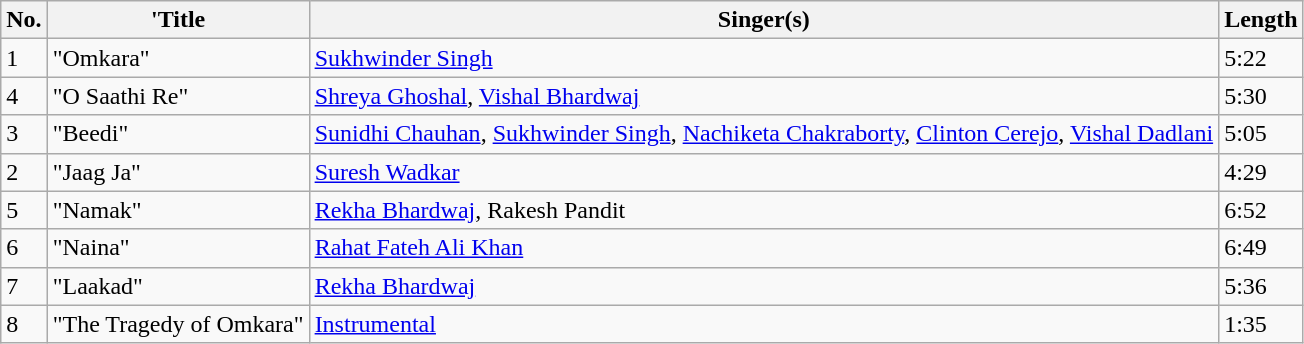<table class="wikitable">
<tr>
<th>No.</th>
<th>'Title</th>
<th>Singer(s)</th>
<th>Length</th>
</tr>
<tr>
<td>1</td>
<td>"Omkara"</td>
<td><a href='#'>Sukhwinder Singh</a></td>
<td>5:22</td>
</tr>
<tr>
<td>4</td>
<td>"O Saathi Re"</td>
<td><a href='#'>Shreya Ghoshal</a>, <a href='#'>Vishal Bhardwaj</a></td>
<td>5:30</td>
</tr>
<tr>
<td>3</td>
<td>"Beedi"</td>
<td><a href='#'>Sunidhi Chauhan</a>, <a href='#'>Sukhwinder Singh</a>, <a href='#'>Nachiketa Chakraborty</a>, <a href='#'>Clinton Cerejo</a>, <a href='#'>Vishal Dadlani</a></td>
<td>5:05</td>
</tr>
<tr>
<td>2</td>
<td>"Jaag Ja"</td>
<td><a href='#'>Suresh Wadkar</a></td>
<td>4:29</td>
</tr>
<tr>
<td>5</td>
<td>"Namak"</td>
<td><a href='#'>Rekha Bhardwaj</a>, Rakesh Pandit</td>
<td>6:52</td>
</tr>
<tr>
<td>6</td>
<td>"Naina"</td>
<td><a href='#'>Rahat Fateh Ali Khan</a></td>
<td>6:49</td>
</tr>
<tr>
<td>7</td>
<td>"Laakad"</td>
<td><a href='#'>Rekha Bhardwaj</a></td>
<td>5:36</td>
</tr>
<tr>
<td>8</td>
<td>"The Tragedy of Omkara"</td>
<td><a href='#'>Instrumental</a></td>
<td>1:35</td>
</tr>
</table>
